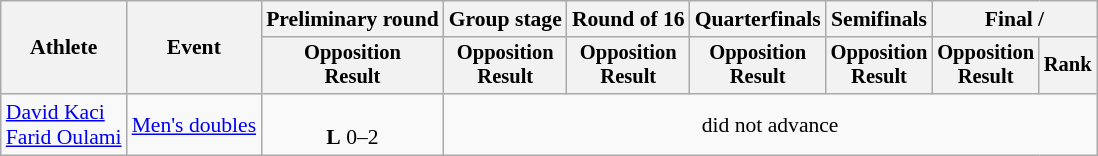<table class="wikitable" style="font-size:90%">
<tr>
<th rowspan="2">Athlete</th>
<th rowspan="2">Event</th>
<th>Preliminary round</th>
<th>Group stage</th>
<th>Round of 16</th>
<th>Quarterfinals</th>
<th>Semifinals</th>
<th colspan=2>Final / </th>
</tr>
<tr style="font-size:95%">
<th>Opposition<br>Result</th>
<th>Opposition<br>Result</th>
<th>Opposition<br>Result</th>
<th>Opposition<br>Result</th>
<th>Opposition<br>Result</th>
<th>Opposition<br>Result</th>
<th>Rank</th>
</tr>
<tr align=center>
<td align=left><a href='#'>David Kaci</a><br><a href='#'>Farid Oulami</a></td>
<td align=left><a href='#'>Men's doubles</a></td>
<td><br><strong>L</strong> 0–2</td>
<td colspan=6>did not advance</td>
</tr>
</table>
